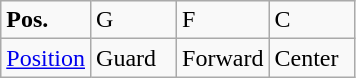<table class="wikitable">
<tr>
<td width="50"><strong>Pos.</strong></td>
<td width="50">G</td>
<td width="50">F</td>
<td width="50">C</td>
</tr>
<tr>
<td><a href='#'>Position</a></td>
<td>Guard</td>
<td>Forward</td>
<td>Center</td>
</tr>
</table>
